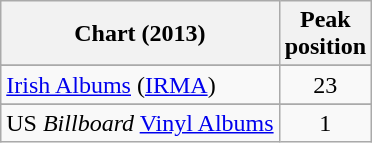<table class="wikitable sortable plainrowheaders">
<tr>
<th>Chart (2013)</th>
<th>Peak<br>position</th>
</tr>
<tr>
</tr>
<tr>
</tr>
<tr>
</tr>
<tr>
</tr>
<tr>
</tr>
<tr>
</tr>
<tr>
</tr>
<tr>
</tr>
<tr>
<td><a href='#'>Irish Albums</a> (<a href='#'>IRMA</a>)</td>
<td align="center">23</td>
</tr>
<tr>
</tr>
<tr>
</tr>
<tr>
</tr>
<tr>
</tr>
<tr>
</tr>
<tr>
</tr>
<tr>
</tr>
<tr>
</tr>
<tr>
<td>US <em>Billboard</em> <a href='#'>Vinyl Albums</a></td>
<td style="text-align:center;">1</td>
</tr>
</table>
